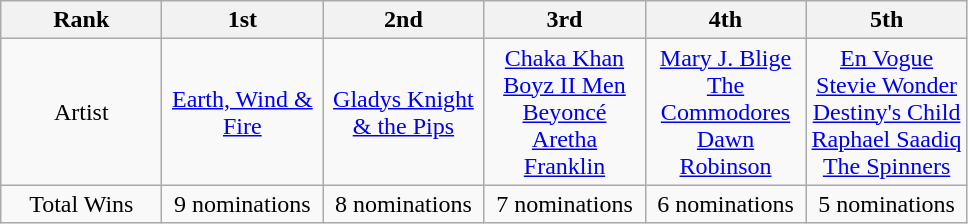<table class="wikitable">
<tr>
<th style="width:100px;">Rank</th>
<th style="width:100px;">1st</th>
<th style="width:100px;">2nd</th>
<th style="width:100px;">3rd</th>
<th style="width:100px;">4th</th>
<th width+"100">5th</th>
</tr>
<tr align=center>
<td>Artist</td>
<td><a href='#'>Earth, Wind & Fire</a><br></td>
<td><a href='#'>Gladys Knight & the Pips</a></td>
<td><a href='#'>Chaka Khan</a><br><a href='#'>Boyz II Men</a><br><a href='#'>Beyoncé</a><br><a href='#'>Aretha Franklin</a></td>
<td><a href='#'>Mary J. Blige</a><br><a href='#'>The Commodores</a><br><a href='#'>Dawn Robinson</a></td>
<td><a href='#'>En Vogue</a><br><a href='#'>Stevie Wonder</a><br><a href='#'>Destiny's Child</a><br><a href='#'>Raphael Saadiq</a><br><a href='#'>The Spinners</a></td>
</tr>
<tr align=center>
<td>Total Wins</td>
<td>9 nominations</td>
<td>8 nominations</td>
<td>7 nominations</td>
<td>6 nominations</td>
<td>5 nominations</td>
</tr>
</table>
